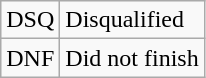<table class="wikitable">
<tr>
<td style="text-align:center;">DSQ</td>
<td>Disqualified</td>
</tr>
<tr>
<td style="text-align:center;">DNF</td>
<td>Did not finish</td>
</tr>
</table>
